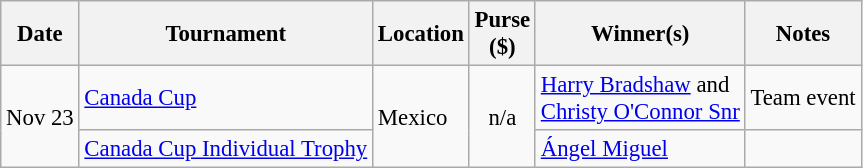<table class="wikitable" style="font-size:95%">
<tr>
<th>Date</th>
<th>Tournament</th>
<th>Location</th>
<th>Purse<br>($)</th>
<th>Winner(s)</th>
<th>Notes</th>
</tr>
<tr>
<td rowspan=2>Nov 23</td>
<td><a href='#'>Canada Cup</a></td>
<td rowspan=2>Mexico</td>
<td rowspan=2 align=center>n/a</td>
<td> <a href='#'>Harry Bradshaw</a> and<br> <a href='#'>Christy O'Connor Snr</a></td>
<td>Team event</td>
</tr>
<tr>
<td><a href='#'>Canada Cup Individual Trophy</a></td>
<td> <a href='#'>Ángel Miguel</a></td>
<td></td>
</tr>
</table>
